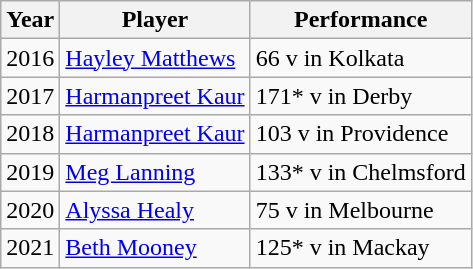<table class="wikitable">
<tr>
<th>Year</th>
<th>Player</th>
<th>Performance</th>
</tr>
<tr>
<td>2016</td>
<td> <a href='#'>Hayley Matthews</a></td>
<td>66 v  in Kolkata</td>
</tr>
<tr>
<td>2017</td>
<td> <a href='#'>Harmanpreet Kaur</a></td>
<td>171* v  in Derby</td>
</tr>
<tr>
<td>2018</td>
<td> <a href='#'>Harmanpreet Kaur</a></td>
<td>103 v  in Providence</td>
</tr>
<tr>
<td>2019</td>
<td> <a href='#'>Meg Lanning</a></td>
<td>133* v  in Chelmsford</td>
</tr>
<tr>
<td>2020</td>
<td> <a href='#'>Alyssa Healy</a></td>
<td>75 v  in Melbourne</td>
</tr>
<tr>
<td>2021</td>
<td> <a href='#'>Beth Mooney</a></td>
<td>125* v  in Mackay</td>
</tr>
</table>
